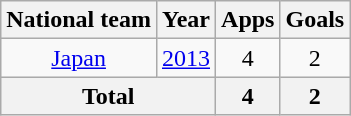<table class="wikitable" style="text-align:center">
<tr>
<th>National team</th>
<th>Year</th>
<th>Apps</th>
<th>Goals</th>
</tr>
<tr>
<td><a href='#'>Japan</a></td>
<td><a href='#'>2013</a></td>
<td>4</td>
<td>2</td>
</tr>
<tr>
<th colspan="2">Total</th>
<th>4</th>
<th>2</th>
</tr>
</table>
